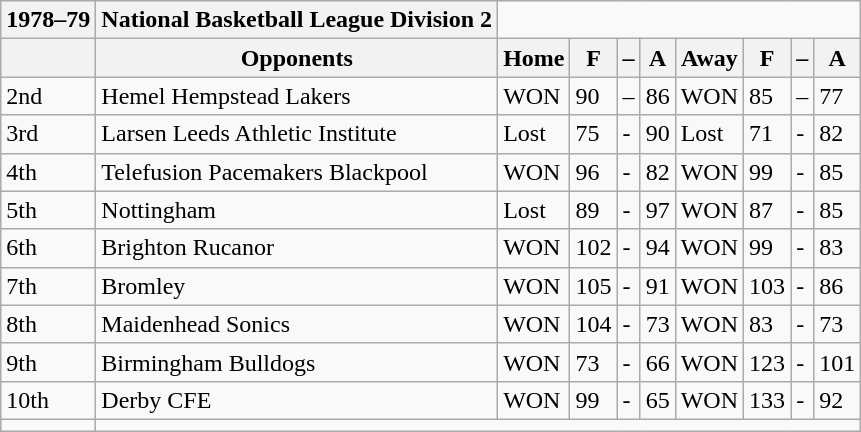<table class="wikitable"|>
<tr>
<th>1978–79</th>
<th>National Basketball League Division 2</th>
</tr>
<tr>
<th></th>
<th>Opponents</th>
<th>Home</th>
<th>F</th>
<th>–</th>
<th>A</th>
<th>Away</th>
<th>F</th>
<th>–</th>
<th>A</th>
</tr>
<tr>
<td>2nd</td>
<td>Hemel Hempstead Lakers</td>
<td>WON</td>
<td>90</td>
<td>–</td>
<td>86</td>
<td>WON</td>
<td>85</td>
<td>–</td>
<td>77</td>
</tr>
<tr>
<td>3rd</td>
<td>Larsen Leeds Athletic Institute</td>
<td>Lost</td>
<td>75</td>
<td>-</td>
<td>90</td>
<td>Lost</td>
<td>71</td>
<td>-</td>
<td>82</td>
</tr>
<tr>
<td>4th</td>
<td>Telefusion Pacemakers Blackpool</td>
<td>WON</td>
<td>96</td>
<td>-</td>
<td>82</td>
<td>WON</td>
<td>99</td>
<td>-</td>
<td>85</td>
</tr>
<tr>
<td>5th</td>
<td>Nottingham</td>
<td>Lost</td>
<td>89</td>
<td>-</td>
<td>97</td>
<td>WON</td>
<td>87</td>
<td>-</td>
<td>85</td>
</tr>
<tr>
<td>6th</td>
<td>Brighton Rucanor</td>
<td>WON</td>
<td>102</td>
<td>-</td>
<td>94</td>
<td>WON</td>
<td>99</td>
<td>-</td>
<td>83</td>
</tr>
<tr>
<td>7th</td>
<td>Bromley</td>
<td>WON</td>
<td>105</td>
<td>-</td>
<td>91</td>
<td>WON</td>
<td>103</td>
<td>-</td>
<td>86</td>
</tr>
<tr>
<td>8th</td>
<td>Maidenhead Sonics</td>
<td>WON</td>
<td>104</td>
<td>-</td>
<td>73</td>
<td>WON</td>
<td>83</td>
<td>-</td>
<td>73</td>
</tr>
<tr>
<td>9th</td>
<td>Birmingham Bulldogs</td>
<td>WON</td>
<td>73</td>
<td>-</td>
<td>66</td>
<td>WON</td>
<td>123</td>
<td>-</td>
<td>101</td>
</tr>
<tr>
<td>10th</td>
<td>Derby CFE</td>
<td>WON</td>
<td>99</td>
<td>-</td>
<td>65</td>
<td>WON</td>
<td>133</td>
<td>-</td>
<td>92</td>
</tr>
<tr>
<td></td>
</tr>
</table>
